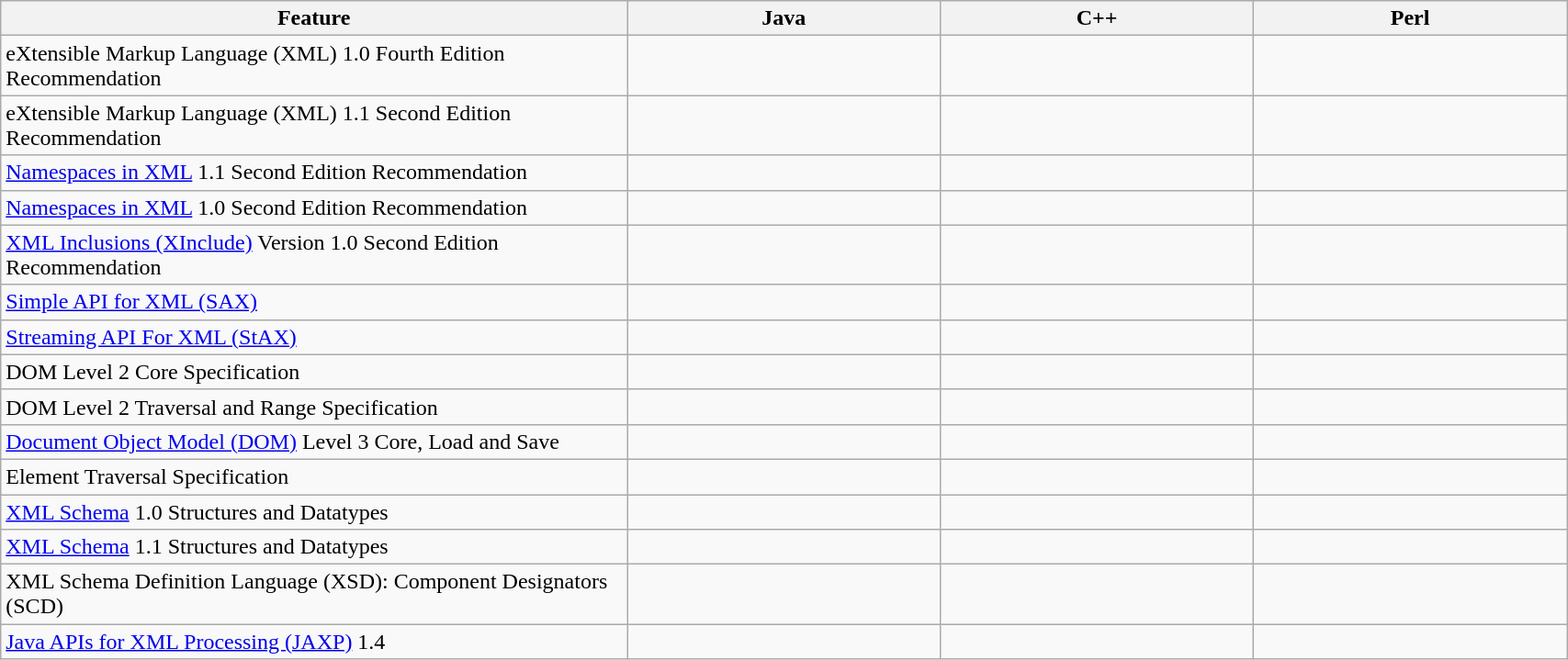<table class="wikitable" style="width:90%;">
<tr>
<th style="width:40%;">Feature</th>
<th style="width:20%;">Java</th>
<th style="width:20%;">C++</th>
<th style="width:20%;">Perl</th>
</tr>
<tr>
<td>eXtensible Markup Language (XML) 1.0 	Fourth Edition Recommendation</td>
<td></td>
<td></td>
<td></td>
</tr>
<tr>
<td>eXtensible Markup Language (XML) 1.1 Second Edition Recommendation</td>
<td></td>
<td></td>
<td></td>
</tr>
<tr>
<td><a href='#'>Namespaces in XML</a> 1.1 Second Edition Recommendation</td>
<td></td>
<td></td>
<td></td>
</tr>
<tr>
<td><a href='#'>Namespaces in XML</a> 1.0 Second Edition Recommendation</td>
<td></td>
<td></td>
<td></td>
</tr>
<tr>
<td><a href='#'>XML Inclusions (XInclude)</a> Version 1.0 Second Edition Recommendation</td>
<td></td>
<td></td>
<td></td>
</tr>
<tr>
<td><a href='#'>Simple API for XML (SAX)</a></td>
<td></td>
<td></td>
<td></td>
</tr>
<tr>
<td><a href='#'>Streaming API For XML (StAX)</a></td>
<td></td>
<td></td>
<td></td>
</tr>
<tr>
<td>DOM Level 2 Core Specification</td>
<td></td>
<td></td>
<td></td>
</tr>
<tr>
<td>DOM Level 2 Traversal and Range Specification</td>
<td></td>
<td></td>
<td></td>
</tr>
<tr>
<td><a href='#'> Document Object Model (DOM)</a> Level 3 Core, Load and Save</td>
<td></td>
<td></td>
<td></td>
</tr>
<tr>
<td>Element Traversal Specification</td>
<td></td>
<td></td>
<td></td>
</tr>
<tr>
<td><a href='#'>XML Schema</a> 1.0 Structures and Datatypes</td>
<td></td>
<td></td>
<td></td>
</tr>
<tr>
<td><a href='#'>XML Schema</a> 1.1 Structures and Datatypes</td>
<td></td>
<td></td>
<td></td>
</tr>
<tr>
<td>XML Schema Definition Language (XSD): Component Designators (SCD)</td>
<td></td>
<td></td>
<td></td>
</tr>
<tr>
<td><a href='#'>Java APIs for XML Processing (JAXP)</a> 1.4</td>
<td></td>
<td></td>
<td></td>
</tr>
</table>
